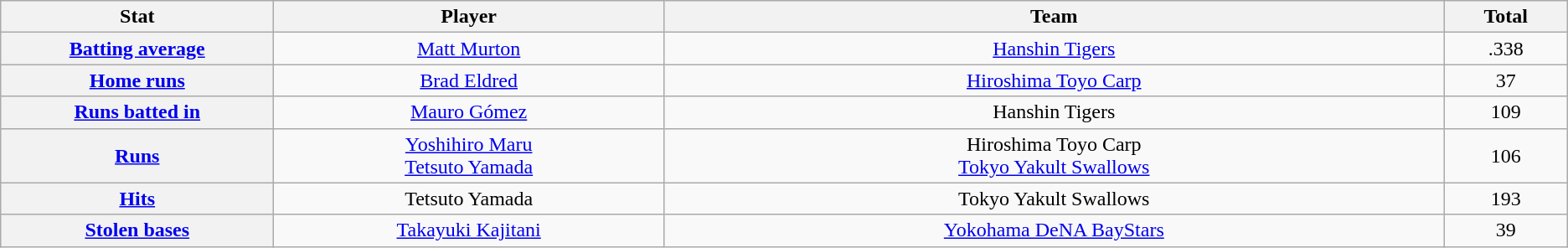<table class="wikitable" style="text-align:center;">
<tr>
<th scope="col" width="7%">Stat</th>
<th scope="col" width="10%">Player</th>
<th scope="col" width="20%">Team</th>
<th scope="col" width="3%">Total</th>
</tr>
<tr>
<th scope="row" style="text-align:center;"><a href='#'>Batting average</a></th>
<td><a href='#'>Matt Murton</a></td>
<td><a href='#'>Hanshin Tigers</a></td>
<td>.338</td>
</tr>
<tr>
<th scope="row" style="text-align:center;"><a href='#'>Home runs</a></th>
<td><a href='#'>Brad Eldred</a></td>
<td><a href='#'>Hiroshima Toyo Carp</a></td>
<td>37</td>
</tr>
<tr>
<th scope="row" style="text-align:center;"><a href='#'>Runs batted in</a></th>
<td><a href='#'>Mauro Gómez</a></td>
<td>Hanshin Tigers</td>
<td>109</td>
</tr>
<tr>
<th scope="row" style="text-align:center;"><a href='#'>Runs</a></th>
<td><a href='#'>Yoshihiro Maru</a><br><a href='#'>Tetsuto Yamada</a></td>
<td>Hiroshima Toyo Carp<br><a href='#'>Tokyo Yakult Swallows</a></td>
<td>106</td>
</tr>
<tr>
<th scope="row" style="text-align:center;"><a href='#'>Hits</a></th>
<td>Tetsuto Yamada</td>
<td>Tokyo Yakult Swallows</td>
<td>193</td>
</tr>
<tr>
<th scope="row" style="text-align:center;"><a href='#'>Stolen bases</a></th>
<td><a href='#'>Takayuki Kajitani</a></td>
<td><a href='#'>Yokohama DeNA BayStars</a></td>
<td>39</td>
</tr>
</table>
